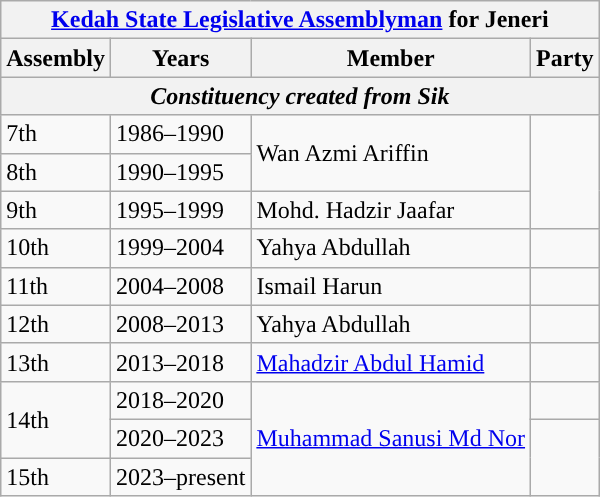<table class="wikitable">
<tr>
<th colspan="4"><a href='#'>Kedah State Legislative Assemblyman</a> for Jeneri</th>
</tr>
<tr>
<th>Assembly</th>
<th>Years</th>
<th>Member</th>
<th>Party</th>
</tr>
<tr>
<th colspan="4" align="center"><em>Constituency created from Sik</em></th>
</tr>
<tr>
<td>7th</td>
<td>1986–1990</td>
<td rowspan="2">Wan Azmi Ariffin</td>
<td rowspan="3"></td>
</tr>
<tr>
<td>8th</td>
<td>1990–1995</td>
</tr>
<tr>
<td>9th</td>
<td>1995–1999</td>
<td>Mohd. Hadzir Jaafar</td>
</tr>
<tr>
<td>10th</td>
<td>1999–2004</td>
<td>Yahya Abdullah</td>
<td></td>
</tr>
<tr>
<td>11th</td>
<td>2004–2008</td>
<td>Ismail Harun</td>
<td></td>
</tr>
<tr>
<td>12th</td>
<td>2008–2013</td>
<td>Yahya Abdullah</td>
<td></td>
</tr>
<tr>
<td>13th</td>
<td>2013–2018</td>
<td><a href='#'>Mahadzir Abdul Hamid</a></td>
<td></td>
</tr>
<tr>
<td rowspan="2">14th</td>
<td>2018–2020</td>
<td rowspan="3"><a href='#'>Muhammad Sanusi Md Nor</a></td>
<td></td>
</tr>
<tr>
<td>2020–2023</td>
<td rowspan="2"></td>
</tr>
<tr>
<td>15th</td>
<td>2023–present</td>
</tr>
</table>
